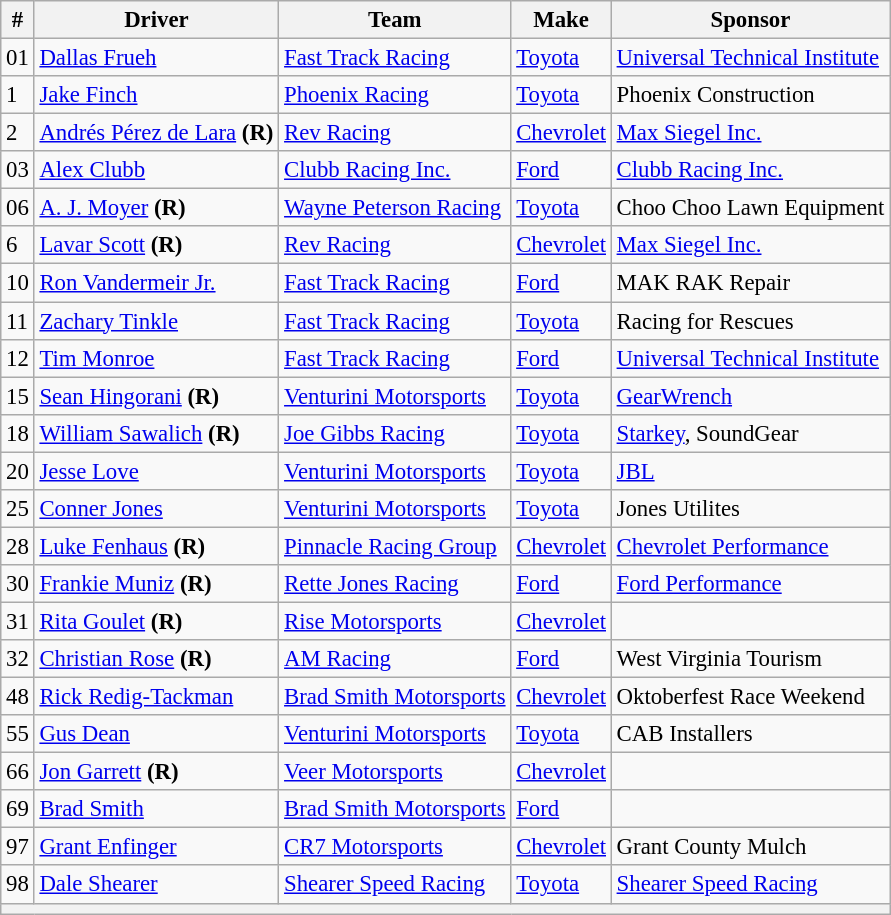<table class="wikitable" style="font-size: 95%;">
<tr>
<th>#</th>
<th>Driver</th>
<th>Team</th>
<th>Make</th>
<th>Sponsor</th>
</tr>
<tr>
<td>01</td>
<td><a href='#'>Dallas Frueh</a></td>
<td><a href='#'>Fast Track Racing</a></td>
<td><a href='#'>Toyota</a></td>
<td><a href='#'>Universal Technical Institute</a></td>
</tr>
<tr>
<td>1</td>
<td><a href='#'>Jake Finch</a></td>
<td><a href='#'>Phoenix Racing</a></td>
<td><a href='#'>Toyota</a></td>
<td>Phoenix Construction</td>
</tr>
<tr>
<td>2</td>
<td nowrap><a href='#'>Andrés Pérez de Lara</a> <strong>(R)</strong></td>
<td><a href='#'>Rev Racing</a></td>
<td><a href='#'>Chevrolet</a></td>
<td><a href='#'>Max Siegel Inc.</a></td>
</tr>
<tr>
<td>03</td>
<td><a href='#'>Alex Clubb</a></td>
<td><a href='#'>Clubb Racing Inc.</a></td>
<td><a href='#'>Ford</a></td>
<td><a href='#'>Clubb Racing Inc.</a></td>
</tr>
<tr>
<td>06</td>
<td><a href='#'>A. J. Moyer</a> <strong>(R)</strong></td>
<td><a href='#'>Wayne Peterson Racing</a></td>
<td><a href='#'>Toyota</a></td>
<td nowrap>Choo Choo Lawn Equipment</td>
</tr>
<tr>
<td>6</td>
<td><a href='#'>Lavar Scott</a> <strong>(R)</strong></td>
<td><a href='#'>Rev Racing</a></td>
<td><a href='#'>Chevrolet</a></td>
<td><a href='#'>Max Siegel Inc.</a></td>
</tr>
<tr>
<td>10</td>
<td><a href='#'>Ron Vandermeir Jr.</a></td>
<td><a href='#'>Fast Track Racing</a></td>
<td><a href='#'>Ford</a></td>
<td>MAK RAK Repair</td>
</tr>
<tr>
<td>11</td>
<td><a href='#'>Zachary Tinkle</a></td>
<td><a href='#'>Fast Track Racing</a></td>
<td><a href='#'>Toyota</a></td>
<td>Racing for Rescues</td>
</tr>
<tr>
<td>12</td>
<td><a href='#'>Tim Monroe</a></td>
<td><a href='#'>Fast Track Racing</a></td>
<td><a href='#'>Ford</a></td>
<td><a href='#'>Universal Technical Institute</a></td>
</tr>
<tr>
<td>15</td>
<td><a href='#'>Sean Hingorani</a> <strong>(R)</strong></td>
<td><a href='#'>Venturini Motorsports</a></td>
<td><a href='#'>Toyota</a></td>
<td><a href='#'>GearWrench</a></td>
</tr>
<tr>
<td>18</td>
<td><a href='#'>William Sawalich</a> <strong>(R)</strong></td>
<td><a href='#'>Joe Gibbs Racing</a></td>
<td><a href='#'>Toyota</a></td>
<td><a href='#'>Starkey</a>, SoundGear</td>
</tr>
<tr>
<td>20</td>
<td nowrap=""><a href='#'>Jesse Love</a></td>
<td><a href='#'>Venturini Motorsports</a></td>
<td><a href='#'>Toyota</a></td>
<td><a href='#'>JBL</a></td>
</tr>
<tr>
<td>25</td>
<td><a href='#'>Conner Jones</a></td>
<td><a href='#'>Venturini Motorsports</a></td>
<td><a href='#'>Toyota</a></td>
<td>Jones Utilites</td>
</tr>
<tr>
<td>28</td>
<td nowrap=""><a href='#'>Luke Fenhaus</a> <strong>(R)</strong></td>
<td><a href='#'>Pinnacle Racing Group</a></td>
<td><a href='#'>Chevrolet</a></td>
<td><a href='#'>Chevrolet Performance</a></td>
</tr>
<tr>
<td>30</td>
<td><a href='#'>Frankie Muniz</a> <strong>(R)</strong></td>
<td><a href='#'>Rette Jones Racing</a></td>
<td><a href='#'>Ford</a></td>
<td><a href='#'>Ford Performance</a></td>
</tr>
<tr>
<td>31</td>
<td><a href='#'>Rita Goulet</a> <strong>(R)</strong></td>
<td><a href='#'>Rise Motorsports</a></td>
<td><a href='#'>Chevrolet</a></td>
<td></td>
</tr>
<tr>
<td>32</td>
<td><a href='#'>Christian Rose</a> <strong>(R)</strong></td>
<td><a href='#'>AM Racing</a></td>
<td><a href='#'>Ford</a></td>
<td>West Virginia Tourism</td>
</tr>
<tr>
<td>48</td>
<td><a href='#'>Rick Redig-Tackman</a></td>
<td nowrap><a href='#'>Brad Smith Motorsports</a></td>
<td><a href='#'>Chevrolet</a></td>
<td>Oktoberfest Race Weekend</td>
</tr>
<tr>
<td>55</td>
<td><a href='#'>Gus Dean</a></td>
<td><a href='#'>Venturini Motorsports</a></td>
<td><a href='#'>Toyota</a></td>
<td>CAB Installers</td>
</tr>
<tr>
<td>66</td>
<td><a href='#'>Jon Garrett</a> <strong>(R)</strong></td>
<td><a href='#'>Veer Motorsports</a></td>
<td><a href='#'>Chevrolet</a></td>
<td></td>
</tr>
<tr>
<td>69</td>
<td><a href='#'>Brad Smith</a></td>
<td><a href='#'>Brad Smith Motorsports</a></td>
<td><a href='#'>Ford</a></td>
<td></td>
</tr>
<tr>
<td>97</td>
<td><a href='#'>Grant Enfinger</a></td>
<td><a href='#'>CR7 Motorsports</a></td>
<td><a href='#'>Chevrolet</a></td>
<td>Grant County Mulch</td>
</tr>
<tr>
<td>98</td>
<td><a href='#'>Dale Shearer</a></td>
<td><a href='#'>Shearer Speed Racing</a></td>
<td><a href='#'>Toyota</a></td>
<td><a href='#'>Shearer Speed Racing</a></td>
</tr>
<tr>
<th colspan="5"></th>
</tr>
</table>
